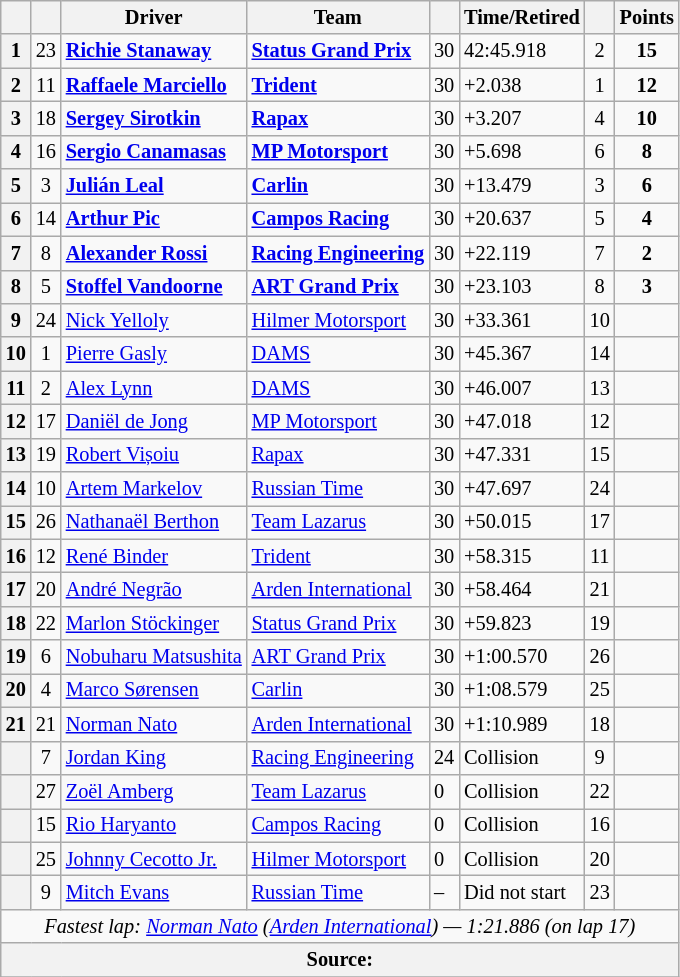<table class="wikitable sortable" style="font-size:85%">
<tr>
<th scope="col"></th>
<th scope="col"></th>
<th scope="col">Driver</th>
<th scope="col">Team</th>
<th scope="col" class="unsortable"></th>
<th scope="col" class="unsortable">Time/Retired</th>
<th scope="col"></th>
<th scope="col">Points</th>
</tr>
<tr>
<th scope="row">1</th>
<td align="center">23</td>
<td data-sort-value="STA"> <strong><a href='#'>Richie Stanaway</a></strong></td>
<td><strong><a href='#'>Status Grand Prix</a></strong></td>
<td>30</td>
<td>42:45.918</td>
<td align="center">2</td>
<td align="center"><strong>15</strong></td>
</tr>
<tr>
<th scope="row">2</th>
<td align="center">11</td>
<td data-sort-value="MAR"> <strong><a href='#'>Raffaele Marciello</a></strong></td>
<td><strong><a href='#'>Trident</a></strong></td>
<td>30</td>
<td>+2.038</td>
<td align="center">1</td>
<td align="center"><strong>12</strong></td>
</tr>
<tr>
<th scope="row">3</th>
<td align="center">18</td>
<td data-sort-value="SIR"> <strong><a href='#'>Sergey Sirotkin</a></strong></td>
<td><strong><a href='#'>Rapax</a></strong></td>
<td>30</td>
<td>+3.207</td>
<td align="center">4</td>
<td align="center"><strong>10</strong></td>
</tr>
<tr>
<th scope="row">4</th>
<td align="center">16</td>
<td data-sort-value="CAN"> <strong><a href='#'>Sergio Canamasas</a></strong></td>
<td><strong><a href='#'>MP Motorsport</a></strong></td>
<td>30</td>
<td>+5.698</td>
<td align="center">6</td>
<td align="center"><strong>8</strong></td>
</tr>
<tr>
<th scope="row">5</th>
<td align="center">3</td>
<td data-sort-value="LEA"> <strong><a href='#'>Julián Leal</a></strong></td>
<td><strong><a href='#'>Carlin</a></strong></td>
<td>30</td>
<td>+13.479</td>
<td align="center">3</td>
<td align="center"><strong>6</strong></td>
</tr>
<tr>
<th scope="row">6</th>
<td align="center">14</td>
<td data-sort-value="PIC"> <strong><a href='#'>Arthur Pic</a></strong></td>
<td><strong><a href='#'>Campos Racing</a></strong></td>
<td>30</td>
<td>+20.637</td>
<td align="center">5</td>
<td align="center"><strong>4</strong></td>
</tr>
<tr>
<th scope="row">7</th>
<td align="center">8</td>
<td data-sort-value="ROS"> <strong><a href='#'>Alexander Rossi</a></strong></td>
<td><strong><a href='#'>Racing Engineering</a></strong></td>
<td>30</td>
<td>+22.119</td>
<td align="center">7</td>
<td align="center"><strong>2</strong></td>
</tr>
<tr>
<th scope="row">8</th>
<td align="center">5</td>
<td data-sort-value="VAN"> <strong><a href='#'>Stoffel Vandoorne</a></strong></td>
<td><strong><a href='#'>ART Grand Prix</a></strong></td>
<td>30</td>
<td>+23.103</td>
<td align="center">8</td>
<td align="center"><strong>3</strong></td>
</tr>
<tr>
<th scope="row">9</th>
<td align="center">24</td>
<td data-sort-value="YEL"> <a href='#'>Nick Yelloly</a></td>
<td><a href='#'>Hilmer Motorsport</a></td>
<td>30</td>
<td>+33.361</td>
<td align="center">10</td>
<td></td>
</tr>
<tr>
<th scope="row">10</th>
<td align="center">1</td>
<td data-sort-value="GAS"> <a href='#'>Pierre Gasly</a></td>
<td><a href='#'>DAMS</a></td>
<td>30</td>
<td>+45.367</td>
<td align="center">14</td>
<td></td>
</tr>
<tr>
<th scope="row">11</th>
<td align="center">2</td>
<td data-sort-value="LYN"> <a href='#'>Alex Lynn</a></td>
<td><a href='#'>DAMS</a></td>
<td>30</td>
<td>+46.007</td>
<td align="center">13</td>
<td></td>
</tr>
<tr>
<th scope="row">12</th>
<td align="center">17</td>
<td data-sort-value="DEJ"> <a href='#'>Daniël de Jong</a></td>
<td><a href='#'>MP Motorsport</a></td>
<td>30</td>
<td>+47.018</td>
<td align="center">12</td>
<td></td>
</tr>
<tr>
<th scope="row">13</th>
<td align="center">19</td>
<td data-sort-value="VIS"> <a href='#'>Robert Vișoiu</a></td>
<td><a href='#'>Rapax</a></td>
<td>30</td>
<td>+47.331</td>
<td align="center">15</td>
<td></td>
</tr>
<tr>
<th scope="row">14</th>
<td align="center">10</td>
<td data-sort-value="MAR"> <a href='#'>Artem Markelov</a></td>
<td><a href='#'>Russian Time</a></td>
<td>30</td>
<td>+47.697</td>
<td align="center">24</td>
<td></td>
</tr>
<tr>
<th scope="row">15</th>
<td align="center">26</td>
<td data-sort-value="BER"> <a href='#'>Nathanaël Berthon</a></td>
<td><a href='#'>Team Lazarus</a></td>
<td>30</td>
<td>+50.015</td>
<td align="center">17</td>
<td></td>
</tr>
<tr>
<th scope="row">16</th>
<td align="center">12</td>
<td data-sort-value="BIN"> <a href='#'>René Binder</a></td>
<td><a href='#'>Trident</a></td>
<td>30</td>
<td>+58.315</td>
<td align="center">11</td>
<td></td>
</tr>
<tr>
<th scope="row">17</th>
<td align="center">20</td>
<td data-sort-value="NEG"> <a href='#'>André Negrão</a></td>
<td><a href='#'>Arden International</a></td>
<td>30</td>
<td>+58.464</td>
<td align="center">21</td>
<td></td>
</tr>
<tr>
<th scope="row">18</th>
<td align="center">22</td>
<td data-sort-value="STO"> <a href='#'>Marlon Stöckinger</a></td>
<td><a href='#'>Status Grand Prix</a></td>
<td>30</td>
<td>+59.823</td>
<td align="center">19</td>
<td></td>
</tr>
<tr>
<th scope="row">19</th>
<td align="center">6</td>
<td data-sort-value="MAT"> <a href='#'>Nobuharu Matsushita</a></td>
<td><a href='#'>ART Grand Prix</a></td>
<td>30</td>
<td>+1:00.570</td>
<td align="center">26</td>
<td></td>
</tr>
<tr>
<th scope="row">20</th>
<td align="center">4</td>
<td data-sort-value="SOR"> <a href='#'>Marco Sørensen</a></td>
<td><a href='#'>Carlin</a></td>
<td>30</td>
<td>+1:08.579</td>
<td align="center">25</td>
<td></td>
</tr>
<tr>
<th scope="row">21</th>
<td align="center">21</td>
<td data-sort-value="NAT"> <a href='#'>Norman Nato</a></td>
<td><a href='#'>Arden International</a></td>
<td>30</td>
<td>+1:10.989</td>
<td align="center">18</td>
<td></td>
</tr>
<tr>
<th scope="row" data-sort-value="22"></th>
<td align="center">7</td>
<td data-sort-value="KIN"> <a href='#'>Jordan King</a></td>
<td><a href='#'>Racing Engineering</a></td>
<td>24</td>
<td>Collision</td>
<td align="center">9</td>
<td></td>
</tr>
<tr>
<th scope="row" data-sort-value="23"></th>
<td align="center">27</td>
<td data-sort-value="AMB"> <a href='#'>Zoël Amberg</a></td>
<td><a href='#'>Team Lazarus</a></td>
<td>0</td>
<td>Collision</td>
<td align="center">22</td>
<td></td>
</tr>
<tr>
<th scope="row" data-sort-value="24"></th>
<td align="center">15</td>
<td data-sort-value="HAR"> <a href='#'>Rio Haryanto</a></td>
<td><a href='#'>Campos Racing</a></td>
<td>0</td>
<td>Collision</td>
<td align="center">16</td>
<td></td>
</tr>
<tr>
<th scope="row" data-sort-value="25"></th>
<td align="center">25</td>
<td data-sort-value="CEC"> <a href='#'>Johnny Cecotto Jr.</a></td>
<td><a href='#'>Hilmer Motorsport</a></td>
<td>0</td>
<td>Collision</td>
<td align="center">20</td>
<td></td>
</tr>
<tr>
<th scope="row" data-sort-value="26"></th>
<td align="center">9</td>
<td data-sort-value="EVA"> <a href='#'>Mitch Evans</a></td>
<td><a href='#'>Russian Time</a></td>
<td>–</td>
<td>Did not start</td>
<td align="center">23</td>
<td></td>
</tr>
<tr class="sortbottom">
<td colspan="8" align="center"><em>Fastest lap: <a href='#'>Norman Nato</a> (<a href='#'>Arden International</a>) — 1:21.886 (on lap 17)</em></td>
</tr>
<tr class="sortbottom">
<th colspan="8">Source:</th>
</tr>
<tr>
</tr>
</table>
